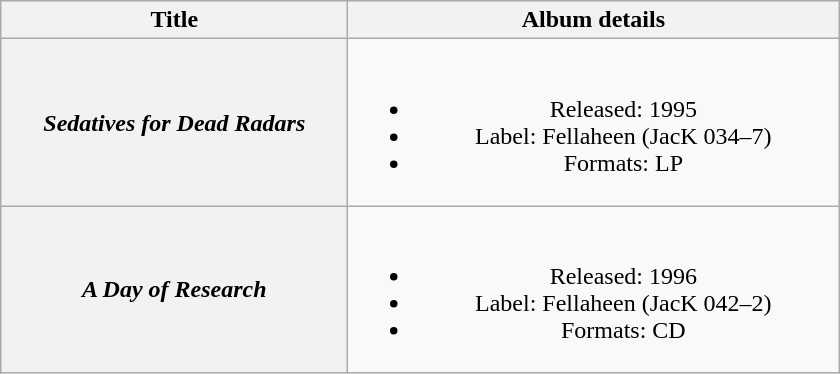<table class="wikitable plainrowheaders" style="text-align:center;">
<tr>
<th scope="col" style="width:14em;">Title</th>
<th scope="col" style="width:20em;">Album details</th>
</tr>
<tr>
<th scope="row"><em>Sedatives for Dead Radars</em></th>
<td><br><ul><li>Released: 1995</li><li>Label: Fellaheen (JacK 034–7)</li><li>Formats: LP</li></ul></td>
</tr>
<tr>
<th scope="row"><em>A Day of Research</em></th>
<td><br><ul><li>Released: 1996</li><li>Label: Fellaheen (JacK 042–2)</li><li>Formats: CD</li></ul></td>
</tr>
</table>
